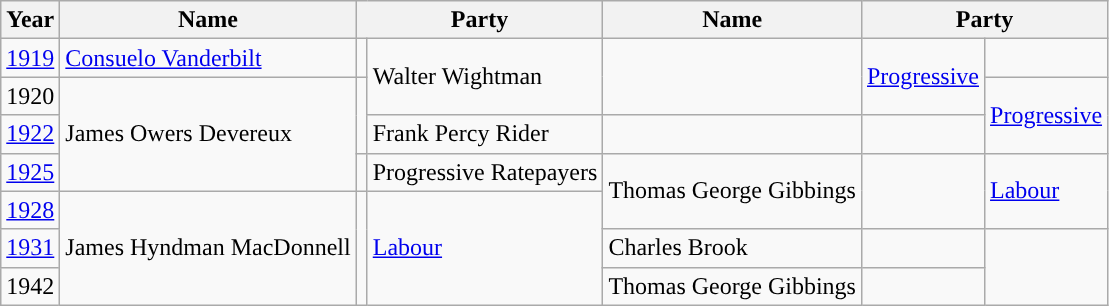<table class="wikitable">
<tr>
<th>Year</th>
<th>Name</th>
<th colspan=2>Party</th>
<th>Name</th>
<th colspan=2>Party</th>
</tr>
<tr>
<td><a href='#'>1919</a></td>
<td><a href='#'>Consuelo Vanderbilt</a></td>
<td></td>
<td rowspan=2>Walter Wightman</td>
<td rowspan=2 style="background-color: "></td>
<td rowspan=2><a href='#'>Progressive</a></td>
</tr>
<tr>
<td>1920</td>
<td rowspan=3>James Owers Devereux</td>
<td rowspan=2 style="background-color: "></td>
<td rowspan=2><a href='#'>Progressive</a></td>
</tr>
<tr>
<td><a href='#'>1922</a></td>
<td>Frank Percy Rider</td>
<td></td>
</tr>
<tr>
<td><a href='#'>1925</a></td>
<td></td>
<td>Progressive Ratepayers</td>
<td rowspan=2>Thomas George Gibbings</td>
<td rowspan=2 style="background-color: "></td>
<td rowspan=2><a href='#'>Labour</a></td>
</tr>
<tr>
<td><a href='#'>1928</a></td>
<td rowspan=3>James Hyndman MacDonnell</td>
<td rowspan=3 style="background-color: "></td>
<td rowspan=3><a href='#'>Labour</a></td>
</tr>
<tr>
<td><a href='#'>1931</a></td>
<td>Charles Brook</td>
<td></td>
</tr>
<tr>
<td>1942</td>
<td>Thomas George Gibbings</td>
<td></td>
</tr>
</table>
